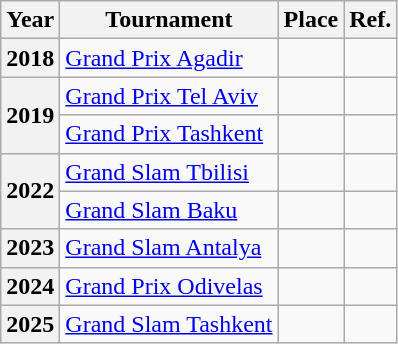<table class="wikitable sortable" style="text-align:center;">
<tr>
<th>Year</th>
<th>Tournament</th>
<th>Place</th>
<th>Ref.</th>
</tr>
<tr>
<th>2018</th>
<td align=left><a href='#'>Grand Prix Agadir</a></td>
<td></td>
<td></td>
</tr>
<tr>
<th rowspan=2>2019</th>
<td align=left><a href='#'>Grand Prix Tel Aviv</a></td>
<td></td>
<td></td>
</tr>
<tr>
<td align=left><a href='#'>Grand Prix Tashkent</a></td>
<td></td>
<td></td>
</tr>
<tr>
<th rowspan=2>2022</th>
<td align=left><a href='#'>Grand Slam Tbilisi</a></td>
<td></td>
<td></td>
</tr>
<tr>
<td align=left><a href='#'>Grand Slam Baku</a></td>
<td></td>
<td></td>
</tr>
<tr>
<th>2023</th>
<td align=left><a href='#'>Grand Slam Antalya</a></td>
<td></td>
<td></td>
</tr>
<tr>
<th>2024</th>
<td align=left><a href='#'>Grand Prix Odivelas</a></td>
<td></td>
<td></td>
</tr>
<tr>
<th>2025</th>
<td align=left><a href='#'>Grand Slam Tashkent</a></td>
<td></td>
<td></td>
</tr>
</table>
